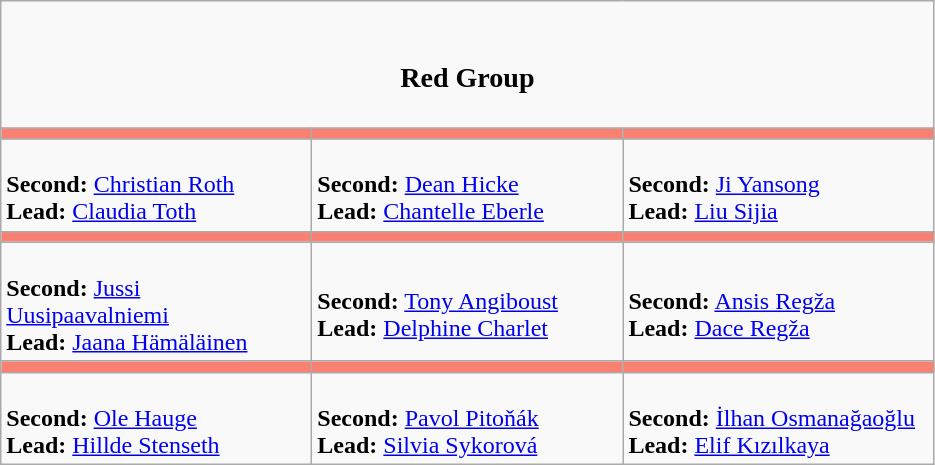<table class="wikitable">
<tr>
<td align=center colspan="3"><br><h3>Red Group</h3></td>
</tr>
<tr>
<th style="background: #FA8072;" width="200"></th>
<th style="background: #FA8072;" width="200"></th>
<th style="background: #FA8072;" width="200"></th>
</tr>
<tr>
<td><br><strong>Second:</strong> <a href='#'>Christian Roth</a><br>
<strong>Lead:</strong> <a href='#'>Claudia Toth</a></td>
<td><br><strong>Second:</strong> <a href='#'>Dean Hicke</a> <br>
<strong>Lead:</strong> <a href='#'>Chantelle Eberle</a></td>
<td><br><strong>Second:</strong> <a href='#'>Ji Yansong</a><br>
<strong>Lead:</strong> <a href='#'>Liu Sijia</a></td>
</tr>
<tr>
<th style="background: #FA8072;" width="200"></th>
<th style="background: #FA8072;" width="200"></th>
<th style="background: #FA8072;" width="200"></th>
</tr>
<tr>
<td><br><strong>Second:</strong> <a href='#'>Jussi Uusipaavalniemi</a><br>
<strong>Lead:</strong> <a href='#'>Jaana Hämäläinen</a></td>
<td><br><strong>Second:</strong> <a href='#'>Tony Angiboust</a><br>
<strong>Lead:</strong> <a href='#'>Delphine Charlet</a></td>
<td><br><strong>Second:</strong> <a href='#'>Ansis Regža</a><br>
<strong>Lead:</strong> <a href='#'>Dace Regža</a></td>
</tr>
<tr>
<th style="background: #FA8072;" width="200"></th>
<th style="background: #FA8072;" width="200"></th>
<th style="background: #FA8072;" width="200"></th>
</tr>
<tr>
<td><br><strong>Second:</strong> <a href='#'>Ole Hauge</a><br>
<strong>Lead:</strong> <a href='#'>Hillde Stenseth</a></td>
<td><br><strong>Second:</strong> <a href='#'>Pavol Pitoňák</a><br>
<strong>Lead:</strong> <a href='#'>Silvia Sykorová</a></td>
<td><br><strong>Second:</strong> <a href='#'>İlhan Osmanağaoğlu</a><br>
<strong>Lead:</strong> <a href='#'>Elif Kızılkaya</a></td>
</tr>
</table>
